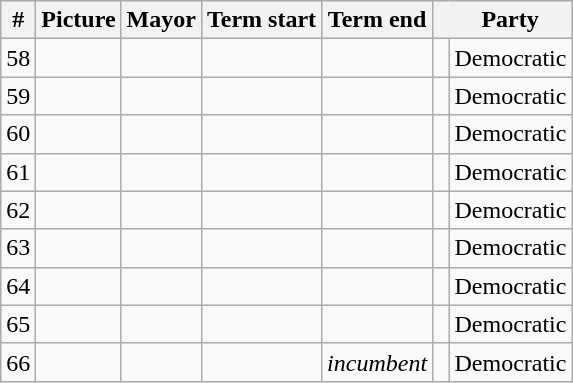<table class="wikitable sortable">
<tr>
<th align=center>#</th>
<th>Picture</th>
<th>Mayor</th>
<th>Term start</th>
<th>Term end</th>
<th class=unsortable> </th>
<th style="border-left-style:hidden; padding:0.1em 0;">Party</th>
</tr>
<tr>
<td align=center>58</td>
<td></td>
<td></td>
<td align=center></td>
<td align=center></td>
<td bgcolor=></td>
<td>Democratic</td>
</tr>
<tr>
<td align=center>59</td>
<td></td>
<td></td>
<td align=center></td>
<td align=center></td>
<td bgcolor=></td>
<td>Democratic</td>
</tr>
<tr>
<td align=center>60</td>
<td></td>
<td></td>
<td align=center></td>
<td align=center></td>
<td bgcolor=></td>
<td>Democratic</td>
</tr>
<tr>
<td align=center>61</td>
<td></td>
<td></td>
<td align=center></td>
<td align=center></td>
<td bgcolor=></td>
<td>Democratic</td>
</tr>
<tr>
<td align=center>62</td>
<td></td>
<td></td>
<td align=center></td>
<td align=center></td>
<td bgcolor=></td>
<td>Democratic</td>
</tr>
<tr>
<td align=center>63</td>
<td></td>
<td></td>
<td align=center></td>
<td align=center></td>
<td bgcolor=></td>
<td>Democratic</td>
</tr>
<tr>
<td align=center>64</td>
<td></td>
<td></td>
<td align=center></td>
<td align=center></td>
<td bgcolor=></td>
<td>Democratic</td>
</tr>
<tr>
<td align=center>65</td>
<td></td>
<td></td>
<td align=center></td>
<td align=center></td>
<td bgcolor=></td>
<td>Democratic</td>
</tr>
<tr>
<td align=center>66</td>
<td></td>
<td></td>
<td align=center></td>
<td align=center><em>incumbent</em></td>
<td bgcolor=></td>
<td>Democratic</td>
</tr>
</table>
